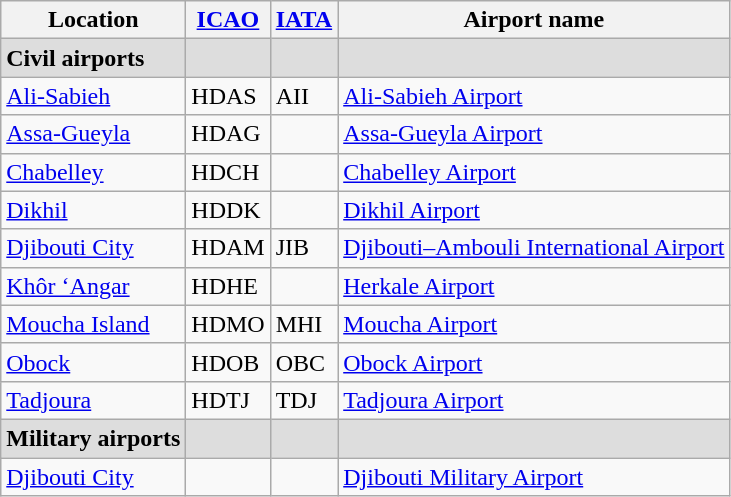<table class="wikitable sortable">
<tr valign=baseline>
<th>Location</th>
<th><a href='#'>ICAO</a></th>
<th><a href='#'>IATA</a></th>
<th>Airport name</th>
</tr>
<tr bgcolor=#DDDDDD>
<td><strong>Civil airports</strong></td>
<td> </td>
<td> </td>
<td> </td>
</tr>
<tr valign=top>
<td><a href='#'>Ali-Sabieh</a></td>
<td>HDAS</td>
<td>AII</td>
<td><a href='#'>Ali-Sabieh Airport</a></td>
</tr>
<tr valign=top>
<td><a href='#'>Assa-Gueyla</a></td>
<td>HDAG</td>
<td> </td>
<td><a href='#'>Assa-Gueyla Airport</a></td>
</tr>
<tr valign=top>
<td><a href='#'>Chabelley</a></td>
<td>HDCH</td>
<td> </td>
<td><a href='#'>Chabelley Airport</a></td>
</tr>
<tr valign=top>
<td><a href='#'>Dikhil</a></td>
<td>HDDK</td>
<td> </td>
<td><a href='#'>Dikhil Airport</a></td>
</tr>
<tr valign=top>
<td><a href='#'>Djibouti City</a></td>
<td>HDAM</td>
<td>JIB</td>
<td><a href='#'>Djibouti–Ambouli International Airport</a></td>
</tr>
<tr valign=top>
<td><a href='#'>Khôr ‘Angar</a></td>
<td>HDHE</td>
<td> </td>
<td><a href='#'>Herkale Airport</a></td>
</tr>
<tr valign=top>
<td><a href='#'>Moucha Island</a></td>
<td>HDMO</td>
<td>MHI</td>
<td><a href='#'>Moucha Airport</a></td>
</tr>
<tr valign=top>
<td><a href='#'>Obock</a></td>
<td>HDOB</td>
<td>OBC</td>
<td><a href='#'>Obock Airport</a></td>
</tr>
<tr valign=top>
<td><a href='#'>Tadjoura</a></td>
<td>HDTJ</td>
<td>TDJ</td>
<td><a href='#'>Tadjoura Airport</a></td>
</tr>
<tr bgcolor=#DDDDDD>
<td><strong>Military airports</strong></td>
<td> </td>
<td> </td>
<td> </td>
</tr>
<tr valign=top>
<td><a href='#'>Djibouti City</a></td>
<td> </td>
<td> </td>
<td><a href='#'>Djibouti Military Airport</a></td>
</tr>
</table>
